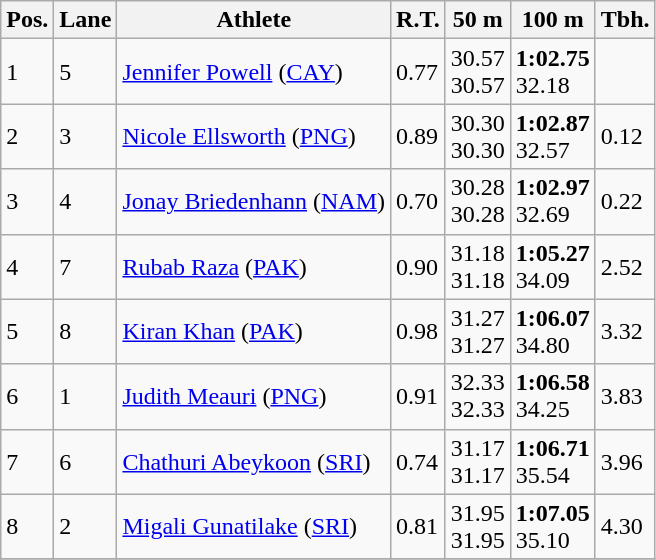<table class="wikitable">
<tr>
<th>Pos.</th>
<th>Lane</th>
<th>Athlete</th>
<th>R.T.</th>
<th>50 m</th>
<th>100 m</th>
<th>Tbh.</th>
</tr>
<tr>
<td>1</td>
<td>5</td>
<td> <a href='#'>Jennifer Powell</a> (<a href='#'>CAY</a>)</td>
<td>0.77</td>
<td>30.57<br>30.57</td>
<td><strong>1:02.75</strong><br>32.18</td>
<td> </td>
</tr>
<tr>
<td>2</td>
<td>3</td>
<td> <a href='#'>Nicole Ellsworth</a> (<a href='#'>PNG</a>)</td>
<td>0.89</td>
<td>30.30<br>30.30</td>
<td><strong>1:02.87</strong><br>32.57</td>
<td>0.12</td>
</tr>
<tr>
<td>3</td>
<td>4</td>
<td> <a href='#'>Jonay Briedenhann</a> (<a href='#'>NAM</a>)</td>
<td>0.70</td>
<td>30.28<br>30.28</td>
<td><strong>1:02.97</strong><br>32.69</td>
<td>0.22</td>
</tr>
<tr>
<td>4</td>
<td>7</td>
<td> <a href='#'>Rubab Raza</a> (<a href='#'>PAK</a>)</td>
<td>0.90</td>
<td>31.18<br>31.18</td>
<td><strong>1:05.27</strong><br>34.09</td>
<td>2.52</td>
</tr>
<tr>
<td>5</td>
<td>8</td>
<td> <a href='#'>Kiran Khan</a> (<a href='#'>PAK</a>)</td>
<td>0.98</td>
<td>31.27<br>31.27</td>
<td><strong>1:06.07</strong><br>34.80</td>
<td>3.32</td>
</tr>
<tr>
<td>6</td>
<td>1</td>
<td> <a href='#'>Judith Meauri</a> (<a href='#'>PNG</a>)</td>
<td>0.91</td>
<td>32.33<br>32.33</td>
<td><strong>1:06.58</strong><br>34.25</td>
<td>3.83</td>
</tr>
<tr>
<td>7</td>
<td>6</td>
<td> <a href='#'>Chathuri Abeykoon</a> (<a href='#'>SRI</a>)</td>
<td>0.74</td>
<td>31.17<br>31.17</td>
<td><strong>1:06.71</strong><br>35.54</td>
<td>3.96</td>
</tr>
<tr>
<td>8</td>
<td>2</td>
<td> <a href='#'>Migali Gunatilake</a> (<a href='#'>SRI</a>)</td>
<td>0.81</td>
<td>31.95<br>31.95</td>
<td><strong>1:07.05</strong><br>35.10</td>
<td>4.30</td>
</tr>
<tr>
</tr>
</table>
